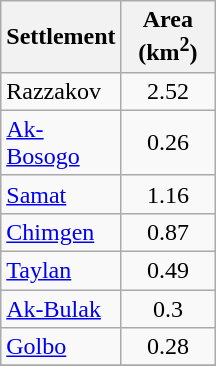<table class="wikitable sortable">
<tr>
<th width="35" rowspan="1">Settlement</th>
<th width="55" rowspan="1">Area (km<sup>2</sup>)</th>
</tr>
<tr>
<td>Razzakov</td>
<td align="center">2.52</td>
</tr>
<tr>
<td><a href='#'>Ak-Bosogo</a></td>
<td align="center">0.26</td>
</tr>
<tr>
<td><a href='#'>Samat</a></td>
<td align="center">1.16</td>
</tr>
<tr>
<td><a href='#'>Chimgen</a></td>
<td align="center">0.87</td>
</tr>
<tr>
<td><a href='#'>Taylan</a></td>
<td align="center">0.49</td>
</tr>
<tr>
<td><a href='#'>Ak-Bulak</a></td>
<td align="center">0.3</td>
</tr>
<tr>
<td><a href='#'>Golbo</a></td>
<td align="center">0.28</td>
</tr>
<tr>
</tr>
</table>
